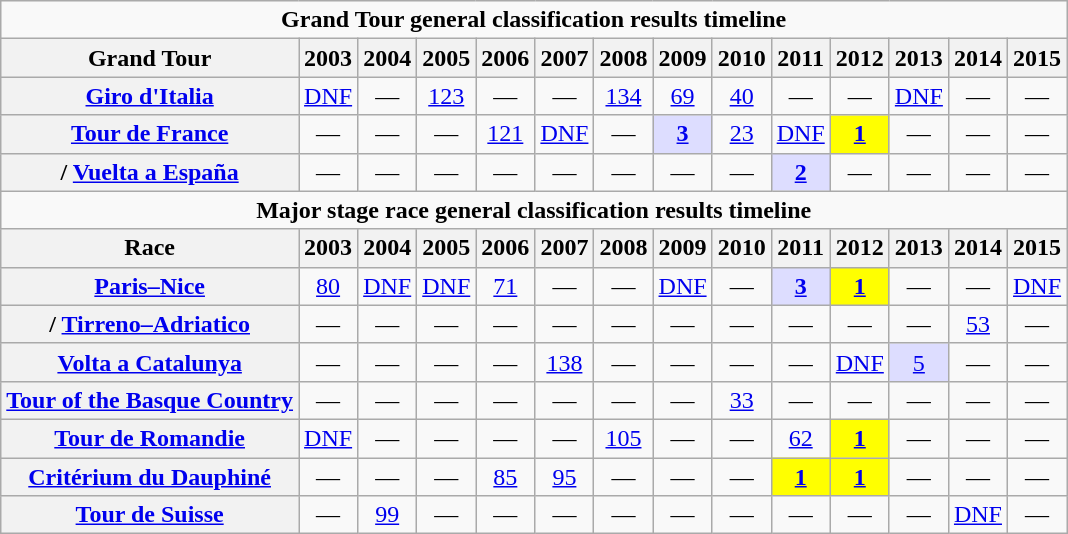<table class="wikitable plainrowheaders">
<tr>
<td colspan="20" style="text-align:center;"><strong>Grand Tour general classification results timeline</strong></td>
</tr>
<tr>
<th scope="col">Grand Tour</th>
<th scope="col">2003</th>
<th scope="col">2004</th>
<th scope="col">2005</th>
<th scope="col">2006</th>
<th scope="col">2007</th>
<th scope="col">2008</th>
<th scope="col">2009</th>
<th scope="col">2010</th>
<th scope="col">2011</th>
<th scope="col">2012</th>
<th scope="col">2013</th>
<th scope="col">2014</th>
<th scope="col">2015</th>
</tr>
<tr style="text-align:center;">
<th scope="row"> <a href='#'>Giro d'Italia</a></th>
<td><a href='#'>DNF</a></td>
<td>—</td>
<td><a href='#'>123</a></td>
<td>—</td>
<td>—</td>
<td><a href='#'>134</a></td>
<td><a href='#'>69</a></td>
<td><a href='#'>40</a></td>
<td>—</td>
<td>—</td>
<td><a href='#'>DNF</a></td>
<td>—</td>
<td>—</td>
</tr>
<tr style="text-align:center;">
<th scope="row"> <a href='#'>Tour de France</a></th>
<td>—</td>
<td>—</td>
<td>—</td>
<td><a href='#'>121</a></td>
<td><a href='#'>DNF</a></td>
<td>—</td>
<td style="background:#ddf;"><a href='#'><strong>3</strong></a></td>
<td><a href='#'>23</a></td>
<td><a href='#'>DNF</a></td>
<td style="background:yellow;"><a href='#'><strong>1</strong></a></td>
<td>—</td>
<td>—</td>
<td>—</td>
</tr>
<tr style="text-align:center;">
<th scope="row">/ <a href='#'>Vuelta a España</a></th>
<td>—</td>
<td>—</td>
<td>—</td>
<td>—</td>
<td>—</td>
<td>—</td>
<td>—</td>
<td>—</td>
<td style="background:#ddf;"><a href='#'><strong>2</strong></a></td>
<td>—</td>
<td>—</td>
<td>—</td>
<td>—</td>
</tr>
<tr>
<td colspan="20" style="text-align:center;"><strong>Major stage race general classification results timeline</strong></td>
</tr>
<tr>
<th scope="col">Race</th>
<th scope="col">2003</th>
<th scope="col">2004</th>
<th scope="col">2005</th>
<th scope="col">2006</th>
<th scope="col">2007</th>
<th scope="col">2008</th>
<th scope="col">2009</th>
<th scope="col">2010</th>
<th scope="col">2011</th>
<th scope="col">2012</th>
<th scope="col">2013</th>
<th scope="col">2014</th>
<th scope="col">2015</th>
</tr>
<tr align="center">
<th scope="row"> <a href='#'>Paris–Nice</a></th>
<td><a href='#'>80</a></td>
<td><a href='#'>DNF</a></td>
<td><a href='#'>DNF</a></td>
<td><a href='#'>71</a></td>
<td>—</td>
<td>—</td>
<td><a href='#'>DNF</a></td>
<td>—</td>
<td style="background:#ddf;"><a href='#'><strong>3</strong></a></td>
<td style="background:yellow;"><a href='#'><strong>1</strong></a></td>
<td>—</td>
<td>—</td>
<td><a href='#'>DNF</a></td>
</tr>
<tr align="center">
<th scope="row">/ <a href='#'>Tirreno–Adriatico</a></th>
<td>—</td>
<td>—</td>
<td>—</td>
<td>—</td>
<td>—</td>
<td>—</td>
<td>—</td>
<td>—</td>
<td>—</td>
<td>—</td>
<td>—</td>
<td><a href='#'>53</a></td>
<td>—</td>
</tr>
<tr align="center">
<th scope="row"> <a href='#'>Volta a Catalunya</a></th>
<td>—</td>
<td>—</td>
<td>—</td>
<td>—</td>
<td><a href='#'>138</a></td>
<td>—</td>
<td>—</td>
<td>—</td>
<td>—</td>
<td><a href='#'>DNF</a></td>
<td style="background:#ddf;"><a href='#'>5</a></td>
<td>—</td>
<td>—</td>
</tr>
<tr align="center">
<th scope="row"> <a href='#'>Tour of the Basque Country</a></th>
<td>—</td>
<td>—</td>
<td>—</td>
<td>—</td>
<td>—</td>
<td>—</td>
<td>—</td>
<td><a href='#'>33</a></td>
<td>—</td>
<td>—</td>
<td>—</td>
<td>—</td>
<td>—</td>
</tr>
<tr align="center">
<th scope="row"> <a href='#'>Tour de Romandie</a></th>
<td><a href='#'>DNF</a></td>
<td>—</td>
<td>—</td>
<td>—</td>
<td>—</td>
<td><a href='#'>105</a></td>
<td>—</td>
<td>—</td>
<td><a href='#'>62</a></td>
<td style="background:yellow;"><a href='#'><strong>1</strong></a></td>
<td>—</td>
<td>—</td>
<td>—</td>
</tr>
<tr align="center">
<th scope="row"> <a href='#'>Critérium du Dauphiné</a></th>
<td>—</td>
<td>—</td>
<td>—</td>
<td><a href='#'>85</a></td>
<td><a href='#'>95</a></td>
<td>—</td>
<td>—</td>
<td>—</td>
<td style="background:yellow;"><a href='#'><strong>1</strong></a></td>
<td style="background:yellow;"><a href='#'><strong>1</strong></a></td>
<td>—</td>
<td>—</td>
<td>—</td>
</tr>
<tr align="center">
<th scope="row"> <a href='#'>Tour de Suisse</a></th>
<td>—</td>
<td><a href='#'>99</a></td>
<td>—</td>
<td>—</td>
<td>—</td>
<td>—</td>
<td>—</td>
<td>—</td>
<td>—</td>
<td>—</td>
<td>—</td>
<td><a href='#'>DNF</a></td>
<td>—</td>
</tr>
</table>
